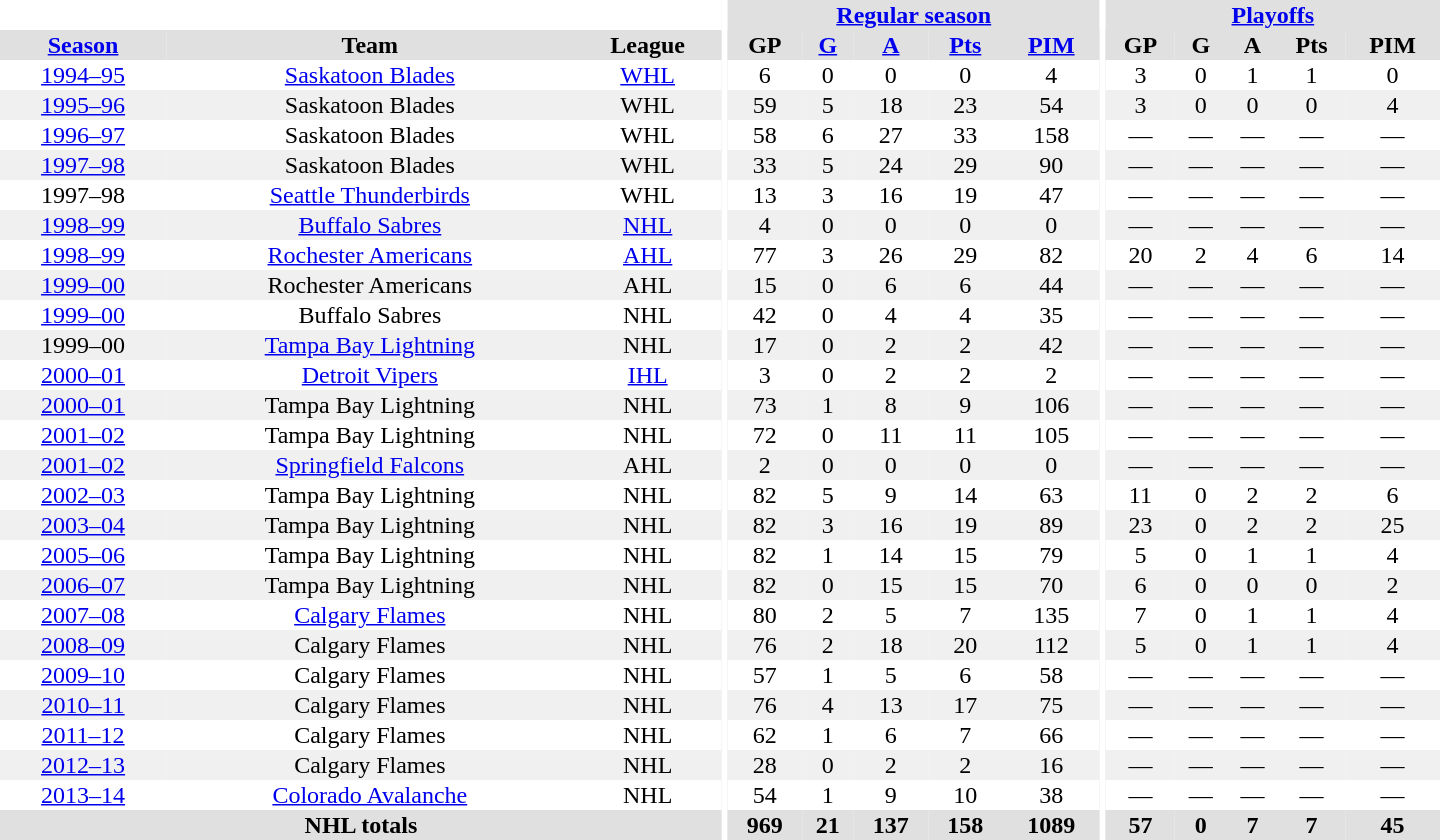<table border="0" cellpadding="1" cellspacing="0" style="text-align:center; width:60em">
<tr bgcolor="#e0e0e0">
<th colspan="3"  bgcolor="#ffffff"></th>
<th rowspan="99" bgcolor="#ffffff"></th>
<th colspan="5"><a href='#'>Regular season</a></th>
<th rowspan="99" bgcolor="#ffffff"></th>
<th colspan="5"><a href='#'>Playoffs</a></th>
</tr>
<tr bgcolor="#e0e0e0">
<th><a href='#'>Season</a></th>
<th>Team</th>
<th>League</th>
<th>GP</th>
<th><a href='#'>G</a></th>
<th><a href='#'>A</a></th>
<th><a href='#'>Pts</a></th>
<th><a href='#'>PIM</a></th>
<th>GP</th>
<th>G</th>
<th>A</th>
<th>Pts</th>
<th>PIM</th>
</tr>
<tr>
<td><a href='#'>1994–95</a></td>
<td><a href='#'>Saskatoon Blades</a></td>
<td><a href='#'>WHL</a></td>
<td>6</td>
<td>0</td>
<td>0</td>
<td>0</td>
<td>4</td>
<td>3</td>
<td>0</td>
<td>1</td>
<td>1</td>
<td>0</td>
</tr>
<tr style="background:#f0f0f0;">
<td><a href='#'>1995–96</a></td>
<td>Saskatoon Blades</td>
<td>WHL</td>
<td>59</td>
<td>5</td>
<td>18</td>
<td>23</td>
<td>54</td>
<td>3</td>
<td>0</td>
<td>0</td>
<td>0</td>
<td>4</td>
</tr>
<tr>
<td><a href='#'>1996–97</a></td>
<td>Saskatoon Blades</td>
<td>WHL</td>
<td>58</td>
<td>6</td>
<td>27</td>
<td>33</td>
<td>158</td>
<td>—</td>
<td>—</td>
<td>—</td>
<td>—</td>
<td>—</td>
</tr>
<tr style="background:#f0f0f0;">
<td><a href='#'>1997–98</a></td>
<td>Saskatoon Blades</td>
<td>WHL</td>
<td>33</td>
<td>5</td>
<td>24</td>
<td>29</td>
<td>90</td>
<td>—</td>
<td>—</td>
<td>—</td>
<td>—</td>
<td>—</td>
</tr>
<tr>
<td>1997–98</td>
<td><a href='#'>Seattle Thunderbirds</a></td>
<td>WHL</td>
<td>13</td>
<td>3</td>
<td>16</td>
<td>19</td>
<td>47</td>
<td>—</td>
<td>—</td>
<td>—</td>
<td>—</td>
<td>—</td>
</tr>
<tr style="background:#f0f0f0;">
<td><a href='#'>1998–99</a></td>
<td><a href='#'>Buffalo Sabres</a></td>
<td><a href='#'>NHL</a></td>
<td>4</td>
<td>0</td>
<td>0</td>
<td>0</td>
<td>0</td>
<td>—</td>
<td>—</td>
<td>—</td>
<td>—</td>
<td>—</td>
</tr>
<tr>
<td><a href='#'>1998–99</a></td>
<td><a href='#'>Rochester Americans</a></td>
<td><a href='#'>AHL</a></td>
<td>77</td>
<td>3</td>
<td>26</td>
<td>29</td>
<td>82</td>
<td>20</td>
<td>2</td>
<td>4</td>
<td>6</td>
<td>14</td>
</tr>
<tr style="background:#f0f0f0;">
<td><a href='#'>1999–00</a></td>
<td>Rochester Americans</td>
<td>AHL</td>
<td>15</td>
<td>0</td>
<td>6</td>
<td>6</td>
<td>44</td>
<td>—</td>
<td>—</td>
<td>—</td>
<td>—</td>
<td>—</td>
</tr>
<tr>
<td><a href='#'>1999–00</a></td>
<td>Buffalo Sabres</td>
<td>NHL</td>
<td>42</td>
<td>0</td>
<td>4</td>
<td>4</td>
<td>35</td>
<td>—</td>
<td>—</td>
<td>—</td>
<td>—</td>
<td>—</td>
</tr>
<tr style="background:#f0f0f0;">
<td>1999–00</td>
<td><a href='#'>Tampa Bay Lightning</a></td>
<td>NHL</td>
<td>17</td>
<td>0</td>
<td>2</td>
<td>2</td>
<td>42</td>
<td>—</td>
<td>—</td>
<td>—</td>
<td>—</td>
<td>—</td>
</tr>
<tr>
<td><a href='#'>2000–01</a></td>
<td><a href='#'>Detroit Vipers</a></td>
<td><a href='#'>IHL</a></td>
<td>3</td>
<td>0</td>
<td>2</td>
<td>2</td>
<td>2</td>
<td>—</td>
<td>—</td>
<td>—</td>
<td>—</td>
<td>—</td>
</tr>
<tr style="background:#f0f0f0;">
<td><a href='#'>2000–01</a></td>
<td>Tampa Bay Lightning</td>
<td>NHL</td>
<td>73</td>
<td>1</td>
<td>8</td>
<td>9</td>
<td>106</td>
<td>—</td>
<td>—</td>
<td>—</td>
<td>—</td>
<td>—</td>
</tr>
<tr>
<td><a href='#'>2001–02</a></td>
<td>Tampa Bay Lightning</td>
<td>NHL</td>
<td>72</td>
<td>0</td>
<td>11</td>
<td>11</td>
<td>105</td>
<td>—</td>
<td>—</td>
<td>—</td>
<td>—</td>
<td>—</td>
</tr>
<tr style="background:#f0f0f0;">
<td><a href='#'>2001–02</a></td>
<td><a href='#'>Springfield Falcons</a></td>
<td>AHL</td>
<td>2</td>
<td>0</td>
<td>0</td>
<td>0</td>
<td>0</td>
<td>—</td>
<td>—</td>
<td>—</td>
<td>—</td>
<td>—</td>
</tr>
<tr>
<td><a href='#'>2002–03</a></td>
<td>Tampa Bay Lightning</td>
<td>NHL</td>
<td>82</td>
<td>5</td>
<td>9</td>
<td>14</td>
<td>63</td>
<td>11</td>
<td>0</td>
<td>2</td>
<td>2</td>
<td>6</td>
</tr>
<tr style="background:#f0f0f0;">
<td><a href='#'>2003–04</a></td>
<td>Tampa Bay Lightning</td>
<td>NHL</td>
<td>82</td>
<td>3</td>
<td>16</td>
<td>19</td>
<td>89</td>
<td>23</td>
<td>0</td>
<td>2</td>
<td>2</td>
<td>25</td>
</tr>
<tr>
<td><a href='#'>2005–06</a></td>
<td>Tampa Bay Lightning</td>
<td>NHL</td>
<td>82</td>
<td>1</td>
<td>14</td>
<td>15</td>
<td>79</td>
<td>5</td>
<td>0</td>
<td>1</td>
<td>1</td>
<td>4</td>
</tr>
<tr style="background:#f0f0f0;">
<td><a href='#'>2006–07</a></td>
<td>Tampa Bay Lightning</td>
<td>NHL</td>
<td>82</td>
<td>0</td>
<td>15</td>
<td>15</td>
<td>70</td>
<td>6</td>
<td>0</td>
<td>0</td>
<td>0</td>
<td>2</td>
</tr>
<tr>
<td><a href='#'>2007–08</a></td>
<td><a href='#'>Calgary Flames</a></td>
<td>NHL</td>
<td>80</td>
<td>2</td>
<td>5</td>
<td>7</td>
<td>135</td>
<td>7</td>
<td>0</td>
<td>1</td>
<td>1</td>
<td>4</td>
</tr>
<tr style="background:#f0f0f0;">
<td><a href='#'>2008–09</a></td>
<td>Calgary Flames</td>
<td>NHL</td>
<td>76</td>
<td>2</td>
<td>18</td>
<td>20</td>
<td>112</td>
<td>5</td>
<td>0</td>
<td>1</td>
<td>1</td>
<td>4</td>
</tr>
<tr>
<td><a href='#'>2009–10</a></td>
<td>Calgary Flames</td>
<td>NHL</td>
<td>57</td>
<td>1</td>
<td>5</td>
<td>6</td>
<td>58</td>
<td>—</td>
<td>—</td>
<td>—</td>
<td>—</td>
<td>—</td>
</tr>
<tr style="background:#f0f0f0;">
<td><a href='#'>2010–11</a></td>
<td>Calgary Flames</td>
<td>NHL</td>
<td>76</td>
<td>4</td>
<td>13</td>
<td>17</td>
<td>75</td>
<td>—</td>
<td>—</td>
<td>—</td>
<td>—</td>
<td>—</td>
</tr>
<tr>
<td><a href='#'>2011–12</a></td>
<td>Calgary Flames</td>
<td>NHL</td>
<td>62</td>
<td>1</td>
<td>6</td>
<td>7</td>
<td>66</td>
<td>—</td>
<td>—</td>
<td>—</td>
<td>—</td>
<td>—</td>
</tr>
<tr style="background:#f0f0f0;">
<td><a href='#'>2012–13</a></td>
<td>Calgary Flames</td>
<td>NHL</td>
<td>28</td>
<td>0</td>
<td>2</td>
<td>2</td>
<td>16</td>
<td>—</td>
<td>—</td>
<td>—</td>
<td>—</td>
<td>—</td>
</tr>
<tr>
<td><a href='#'>2013–14</a></td>
<td><a href='#'>Colorado Avalanche</a></td>
<td>NHL</td>
<td>54</td>
<td>1</td>
<td>9</td>
<td>10</td>
<td>38</td>
<td>—</td>
<td>—</td>
<td>—</td>
<td>—</td>
<td>—</td>
</tr>
<tr style="background:#e0e0e0;">
<th colspan="3">NHL totals</th>
<th>969</th>
<th>21</th>
<th>137</th>
<th>158</th>
<th>1089</th>
<th>57</th>
<th>0</th>
<th>7</th>
<th>7</th>
<th>45</th>
</tr>
</table>
